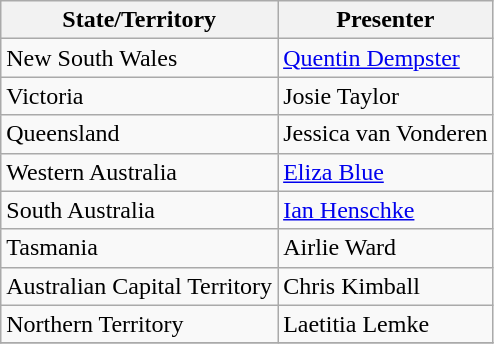<table class="wikitable">
<tr>
<th>State/Territory</th>
<th>Presenter</th>
</tr>
<tr>
<td>New South Wales</td>
<td><a href='#'>Quentin Dempster</a></td>
</tr>
<tr>
<td>Victoria</td>
<td>Josie Taylor</td>
</tr>
<tr>
<td>Queensland</td>
<td>Jessica van Vonderen</td>
</tr>
<tr>
<td>Western Australia</td>
<td><a href='#'>Eliza Blue</a></td>
</tr>
<tr>
<td>South Australia</td>
<td><a href='#'>Ian Henschke</a></td>
</tr>
<tr>
<td>Tasmania</td>
<td>Airlie Ward</td>
</tr>
<tr>
<td>Australian Capital Territory</td>
<td>Chris Kimball</td>
</tr>
<tr>
<td>Northern Territory</td>
<td>Laetitia Lemke</td>
</tr>
<tr>
</tr>
</table>
